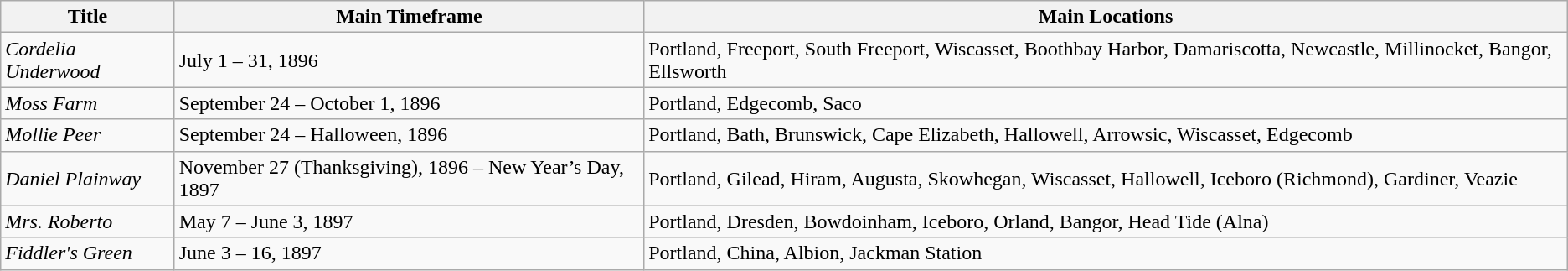<table class="wikitable">
<tr>
<th>Title</th>
<th>Main Timeframe</th>
<th>Main Locations</th>
</tr>
<tr>
<td><em>Cordelia Underwood</em></td>
<td>July 1 – 31, 1896</td>
<td>Portland, Freeport, South Freeport, Wiscasset, Boothbay Harbor, Damariscotta, Newcastle, Millinocket, Bangor, Ellsworth</td>
</tr>
<tr>
<td><em>Moss Farm</em></td>
<td>September 24 – October 1, 1896</td>
<td>Portland, Edgecomb, Saco</td>
</tr>
<tr>
<td><em>Mollie Peer</em></td>
<td>September 24 – Halloween, 1896</td>
<td>Portland, Bath, Brunswick, Cape Elizabeth, Hallowell, Arrowsic, Wiscasset, Edgecomb</td>
</tr>
<tr>
<td><em>Daniel Plainway</em></td>
<td>November 27 (Thanksgiving), 1896 – New Year’s Day, 1897</td>
<td>Portland, Gilead, Hiram, Augusta, Skowhegan, Wiscasset, Hallowell, Iceboro (Richmond), Gardiner, Veazie</td>
</tr>
<tr>
<td><em>Mrs. Roberto</em></td>
<td>May 7 – June 3, 1897</td>
<td>Portland, Dresden, Bowdoinham, Iceboro, Orland, Bangor, Head Tide (Alna)</td>
</tr>
<tr>
<td><em>Fiddler's Green</em></td>
<td>June 3 – 16, 1897</td>
<td>Portland, China, Albion, Jackman Station</td>
</tr>
</table>
